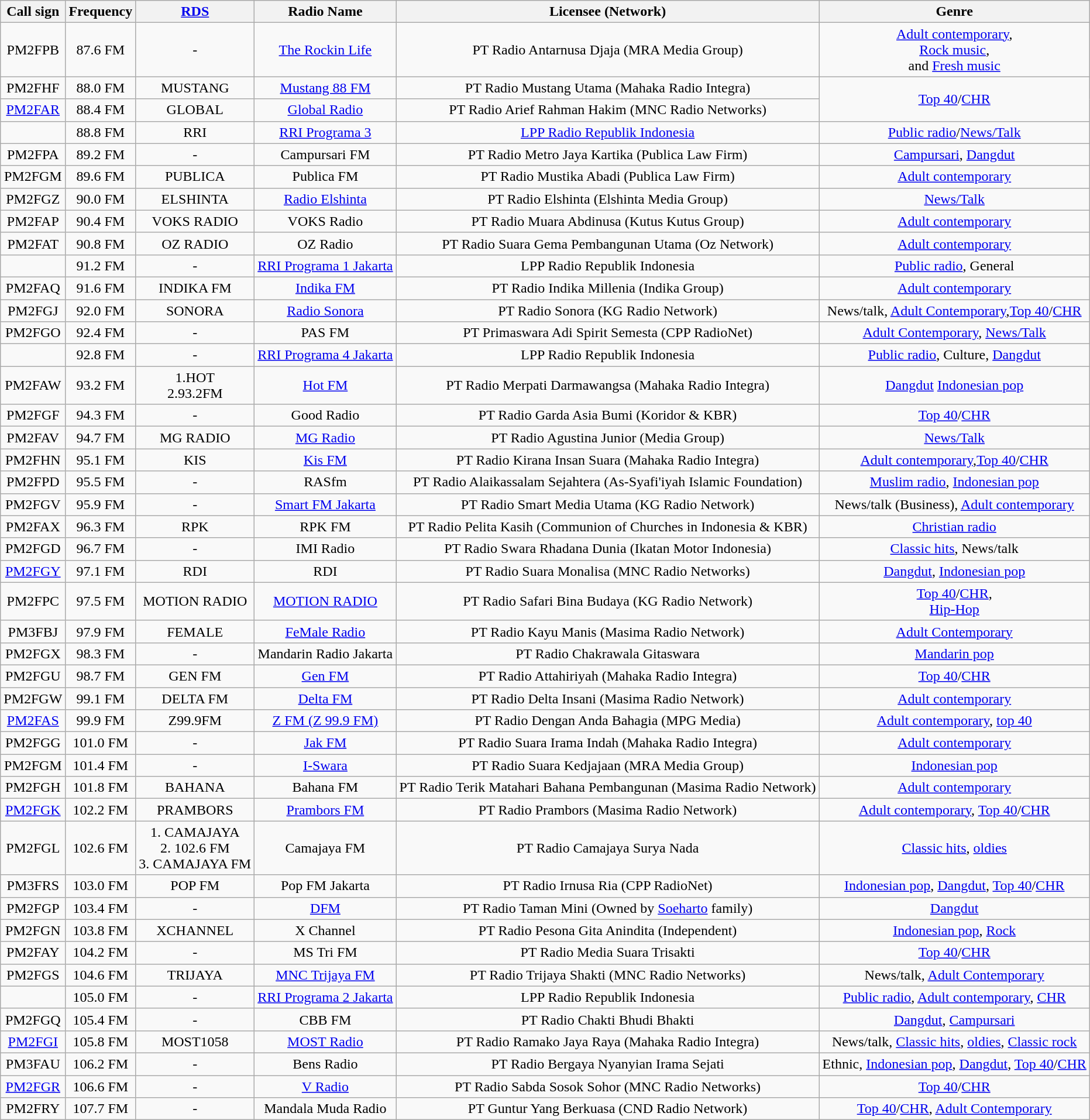<table class="wikitable" style="text-align: center;">
<tr>
<th>Call sign</th>
<th data-sort-type="number">Frequency</th>
<th><a href='#'>RDS</a></th>
<th>Radio Name</th>
<th>Licensee (Network)</th>
<th>Genre</th>
</tr>
<tr>
<td>PM2FPB</td>
<td>87.6 FM</td>
<td>-</td>
<td><a href='#'>The Rockin Life</a></td>
<td>PT Radio Antarnusa Djaja (MRA Media Group)</td>
<td><a href='#'>Adult contemporary</a>, <br> <a href='#'>Rock music</a>, <br> and <a href='#'>Fresh music</a></td>
</tr>
<tr>
<td>PM2FHF</td>
<td>88.0 FM</td>
<td>MUSTANG</td>
<td><a href='#'>Mustang 88 FM</a></td>
<td>PT Radio Mustang Utama (Mahaka Radio Integra)</td>
<td rowspan="2"><a href='#'>Top 40</a>/<a href='#'>CHR</a></td>
</tr>
<tr>
<td><a href='#'>PM2FAR</a></td>
<td>88.4 FM</td>
<td>GLOBAL</td>
<td><a href='#'>Global Radio</a></td>
<td>PT Radio Arief Rahman Hakim (MNC Radio Networks)</td>
</tr>
<tr>
<td></td>
<td>88.8 FM</td>
<td>RRI</td>
<td><a href='#'>RRI Programa 3</a></td>
<td><a href='#'>LPP Radio Republik Indonesia</a></td>
<td><a href='#'>Public radio</a>/<a href='#'>News/Talk</a></td>
</tr>
<tr>
<td>PM2FPA</td>
<td>89.2 FM</td>
<td>-</td>
<td>Campursari FM</td>
<td>PT Radio Metro Jaya Kartika (Publica Law Firm)</td>
<td><a href='#'>Campursari</a>, <a href='#'>Dangdut</a></td>
</tr>
<tr>
<td>PM2FGM</td>
<td>89.6 FM</td>
<td>PUBLICA</td>
<td>Publica FM</td>
<td>PT Radio Mustika Abadi (Publica Law Firm)</td>
<td><a href='#'>Adult contemporary</a></td>
</tr>
<tr>
<td>PM2FGZ</td>
<td>90.0 FM</td>
<td>ELSHINTA</td>
<td><a href='#'>Radio Elshinta</a></td>
<td>PT Radio Elshinta (Elshinta Media Group)</td>
<td><a href='#'>News/Talk</a></td>
</tr>
<tr>
<td>PM2FAP</td>
<td>90.4 FM</td>
<td>VOKS RADIO</td>
<td>VOKS Radio</td>
<td>PT Radio Muara Abdinusa (Kutus Kutus Group)</td>
<td><a href='#'>Adult contemporary</a></td>
</tr>
<tr>
<td>PM2FAT</td>
<td>90.8 FM</td>
<td>OZ RADIO</td>
<td>OZ Radio</td>
<td>PT Radio Suara Gema Pembangunan Utama (Oz Network)</td>
<td><a href='#'>Adult contemporary</a></td>
</tr>
<tr>
<td></td>
<td>91.2 FM</td>
<td>-</td>
<td><a href='#'>RRI Programa 1 Jakarta</a></td>
<td>LPP Radio Republik Indonesia</td>
<td><a href='#'>Public radio</a>, General</td>
</tr>
<tr>
<td>PM2FAQ</td>
<td>91.6 FM</td>
<td>INDIKA FM</td>
<td><a href='#'>Indika FM</a></td>
<td>PT Radio Indika Millenia (Indika Group)</td>
<td><a href='#'>Adult contemporary</a></td>
</tr>
<tr>
<td>PM2FGJ</td>
<td>92.0 FM</td>
<td>SONORA</td>
<td><a href='#'>Radio Sonora</a></td>
<td>PT Radio Sonora (KG Radio Network)</td>
<td>News/talk, <a href='#'>Adult Contemporary</a>,<a href='#'>Top 40</a>/<a href='#'>CHR</a></td>
</tr>
<tr>
<td>PM2FGO</td>
<td>92.4 FM</td>
<td>-</td>
<td>PAS FM</td>
<td>PT Primaswara Adi Spirit Semesta (CPP RadioNet)</td>
<td><a href='#'>Adult Contemporary</a>, <a href='#'>News/Talk</a></td>
</tr>
<tr>
<td></td>
<td>92.8 FM</td>
<td>-</td>
<td><a href='#'>RRI Programa 4 Jakarta</a></td>
<td>LPP Radio Republik Indonesia</td>
<td><a href='#'>Public radio</a>, Culture, <a href='#'>Dangdut</a></td>
</tr>
<tr>
<td>PM2FAW</td>
<td>93.2 FM</td>
<td>1.HOT <br> 2.93.2FM</td>
<td><a href='#'>Hot FM</a></td>
<td>PT Radio Merpati Darmawangsa (Mahaka Radio Integra)</td>
<td><a href='#'>Dangdut</a> <a href='#'>Indonesian pop</a></td>
</tr>
<tr>
<td>PM2FGF</td>
<td>94.3 FM</td>
<td>-</td>
<td>Good Radio</td>
<td>PT Radio Garda Asia Bumi (Koridor & KBR)</td>
<td><a href='#'>Top 40</a>/<a href='#'>CHR</a></td>
</tr>
<tr>
<td>PM2FAV</td>
<td>94.7 FM</td>
<td>MG RADIO</td>
<td><a href='#'>MG Radio</a></td>
<td>PT Radio Agustina Junior (Media Group)</td>
<td><a href='#'>News/Talk</a></td>
</tr>
<tr>
<td>PM2FHN</td>
<td>95.1 FM</td>
<td>KIS</td>
<td><a href='#'>Kis FM</a></td>
<td>PT Radio Kirana Insan Suara (Mahaka Radio Integra)</td>
<td><a href='#'>Adult contemporary</a>,<a href='#'>Top 40</a>/<a href='#'>CHR</a></td>
</tr>
<tr>
<td>PM2FPD</td>
<td>95.5 FM</td>
<td>-</td>
<td>RASfm</td>
<td>PT Radio Alaikassalam Sejahtera (As-Syafi'iyah Islamic Foundation)</td>
<td><a href='#'>Muslim radio</a>, <a href='#'>Indonesian pop</a></td>
</tr>
<tr>
<td>PM2FGV</td>
<td>95.9 FM</td>
<td>-</td>
<td><a href='#'>Smart FM Jakarta</a></td>
<td>PT Radio Smart Media Utama (KG Radio Network)</td>
<td>News/talk (Business), <a href='#'>Adult contemporary</a></td>
</tr>
<tr>
<td>PM2FAX</td>
<td>96.3 FM</td>
<td>RPK</td>
<td>RPK FM</td>
<td>PT Radio Pelita Kasih (Communion of Churches in Indonesia & KBR)</td>
<td><a href='#'>Christian radio</a></td>
</tr>
<tr>
<td>PM2FGD</td>
<td>96.7 FM</td>
<td>-</td>
<td>IMI Radio</td>
<td>PT Radio Swara Rhadana Dunia (Ikatan Motor Indonesia)</td>
<td><a href='#'>Classic hits</a>, News/talk</td>
</tr>
<tr>
<td><a href='#'>PM2FGY</a></td>
<td>97.1 FM</td>
<td>RDI</td>
<td>RDI</td>
<td>PT Radio Suara Monalisa (MNC Radio Networks)</td>
<td><a href='#'>Dangdut</a>, <a href='#'>Indonesian pop</a></td>
</tr>
<tr>
<td>PM2FPC</td>
<td>97.5 FM</td>
<td>MOTION RADIO</td>
<td><a href='#'>MOTION RADIO</a></td>
<td>PT Radio Safari Bina Budaya (KG Radio Network)</td>
<td><a href='#'>Top 40</a>/<a href='#'>CHR</a>, <br> <a href='#'>Hip-Hop</a></td>
</tr>
<tr>
<td>PM3FBJ</td>
<td>97.9 FM</td>
<td>FEMALE</td>
<td><a href='#'>FeMale Radio</a></td>
<td>PT Radio Kayu Manis (Masima Radio Network)</td>
<td><a href='#'>Adult Contemporary</a></td>
</tr>
<tr>
<td>PM2FGX</td>
<td>98.3 FM</td>
<td>-</td>
<td>Mandarin Radio Jakarta</td>
<td>PT Radio Chakrawala Gitaswara</td>
<td><a href='#'>Mandarin pop</a></td>
</tr>
<tr>
<td>PM2FGU</td>
<td>98.7 FM</td>
<td>GEN FM</td>
<td><a href='#'>Gen FM</a></td>
<td>PT Radio Attahiriyah (Mahaka Radio Integra)</td>
<td><a href='#'>Top 40</a>/<a href='#'>CHR</a></td>
</tr>
<tr>
<td>PM2FGW</td>
<td>99.1 FM</td>
<td>DELTA FM</td>
<td><a href='#'>Delta FM</a></td>
<td>PT Radio Delta Insani (Masima Radio Network)</td>
<td><a href='#'>Adult contemporary</a></td>
</tr>
<tr>
<td><a href='#'>PM2FAS</a></td>
<td>99.9 FM</td>
<td>Z99.9FM</td>
<td><a href='#'>Z FM (Z 99.9 FM)</a></td>
<td>PT Radio Dengan Anda Bahagia (MPG Media)</td>
<td><a href='#'>Adult contemporary</a>, <a href='#'>top 40</a></td>
</tr>
<tr>
<td>PM2FGG</td>
<td>101.0 FM</td>
<td>-</td>
<td><a href='#'>Jak FM</a></td>
<td>PT Radio Suara Irama Indah (Mahaka Radio Integra)</td>
<td><a href='#'>Adult contemporary</a></td>
</tr>
<tr>
<td>PM2FGM</td>
<td>101.4 FM</td>
<td>-</td>
<td><a href='#'>I-Swara</a></td>
<td>PT Radio Suara Kedjajaan (MRA Media Group)</td>
<td><a href='#'>Indonesian pop</a></td>
</tr>
<tr>
<td>PM2FGH</td>
<td>101.8 FM</td>
<td>BAHANA</td>
<td>Bahana FM</td>
<td>PT Radio Terik Matahari Bahana Pembangunan (Masima Radio Network)</td>
<td><a href='#'>Adult contemporary</a></td>
</tr>
<tr>
<td><a href='#'>PM2FGK</a></td>
<td>102.2 FM</td>
<td>PRAMBORS</td>
<td><a href='#'>Prambors FM</a></td>
<td>PT Radio Prambors (Masima Radio Network)</td>
<td><a href='#'>Adult contemporary</a>, <a href='#'>Top 40</a>/<a href='#'>CHR</a></td>
</tr>
<tr>
<td>PM2FGL</td>
<td>102.6 FM</td>
<td>1. CAMAJAYA <br> 2. 102.6 FM <br> 3. CAMAJAYA FM</td>
<td>Camajaya FM</td>
<td>PT Radio Camajaya Surya Nada</td>
<td><a href='#'>Classic hits</a>, <a href='#'>oldies</a></td>
</tr>
<tr>
<td>PM3FRS</td>
<td>103.0 FM</td>
<td>POP FM</td>
<td>Pop FM Jakarta</td>
<td>PT Radio Irnusa Ria (CPP RadioNet)</td>
<td><a href='#'>Indonesian pop</a>, <a href='#'>Dangdut</a>, <a href='#'>Top 40</a>/<a href='#'>CHR</a></td>
</tr>
<tr>
<td>PM2FGP</td>
<td>103.4 FM</td>
<td>-</td>
<td><a href='#'>DFM</a></td>
<td>PT Radio Taman Mini (Owned by <a href='#'>Soeharto</a> family)</td>
<td><a href='#'>Dangdut</a></td>
</tr>
<tr>
<td>PM2FGN</td>
<td>103.8 FM</td>
<td>XCHANNEL</td>
<td>X Channel</td>
<td>PT Radio Pesona Gita Anindita (Independent)</td>
<td><a href='#'>Indonesian pop</a>, <a href='#'>Rock</a></td>
</tr>
<tr>
<td>PM2FAY</td>
<td>104.2 FM</td>
<td>-</td>
<td>MS Tri FM</td>
<td>PT Radio Media Suara Trisakti</td>
<td><a href='#'>Top 40</a>/<a href='#'>CHR</a></td>
</tr>
<tr>
<td>PM2FGS</td>
<td>104.6 FM</td>
<td>TRIJAYA</td>
<td><a href='#'>MNC Trijaya FM</a></td>
<td>PT Radio Trijaya Shakti (MNC Radio Networks)</td>
<td>News/talk, <a href='#'>Adult Contemporary</a></td>
</tr>
<tr>
<td></td>
<td>105.0 FM</td>
<td>-</td>
<td><a href='#'>RRI Programa 2 Jakarta</a></td>
<td>LPP Radio Republik Indonesia</td>
<td><a href='#'>Public radio</a>, <a href='#'>Adult contemporary</a>, <a href='#'>CHR</a></td>
</tr>
<tr>
<td>PM2FGQ</td>
<td>105.4 FM</td>
<td>-</td>
<td>CBB FM</td>
<td>PT Radio Chakti Bhudi Bhakti</td>
<td><a href='#'>Dangdut</a>, <a href='#'>Campursari</a></td>
</tr>
<tr>
<td><a href='#'>PM2FGI</a></td>
<td>105.8 FM</td>
<td>MOST1058</td>
<td><a href='#'>MOST Radio</a></td>
<td>PT Radio Ramako Jaya Raya (Mahaka Radio Integra)</td>
<td>News/talk, <a href='#'>Classic hits</a>, <a href='#'>oldies</a>, <a href='#'>Classic rock</a></td>
</tr>
<tr>
<td>PM3FAU</td>
<td>106.2 FM</td>
<td>-</td>
<td>Bens Radio</td>
<td>PT Radio Bergaya Nyanyian Irama Sejati</td>
<td>Ethnic, <a href='#'>Indonesian pop</a>, <a href='#'>Dangdut</a>, <a href='#'>Top 40</a>/<a href='#'>CHR</a></td>
</tr>
<tr>
<td><a href='#'>PM2FGR</a></td>
<td>106.6 FM</td>
<td>-</td>
<td><a href='#'>V Radio</a></td>
<td>PT Radio Sabda Sosok Sohor (MNC Radio Networks)</td>
<td><a href='#'>Top 40</a>/<a href='#'>CHR</a></td>
</tr>
<tr>
<td>PM2FRY</td>
<td>107.7 FM</td>
<td>-</td>
<td>Mandala Muda Radio</td>
<td>PT Guntur Yang Berkuasa (CND Radio Network)</td>
<td><a href='#'>Top 40</a>/<a href='#'>CHR</a>, <a href='#'>Adult Contemporary</a></td>
</tr>
</table>
